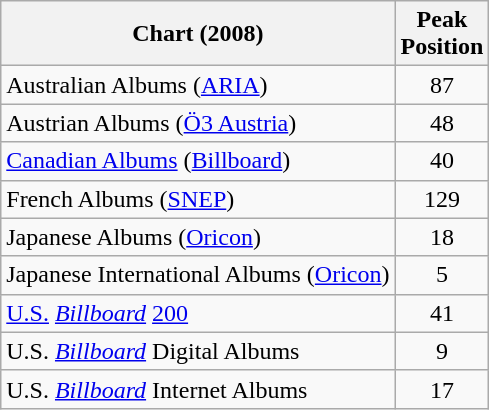<table class="wikitable sortable">
<tr>
<th>Chart (2008)</th>
<th>Peak<br>Position</th>
</tr>
<tr>
<td>Australian Albums (<a href='#'>ARIA</a>)</td>
<td align=center>87</td>
</tr>
<tr>
<td>Austrian Albums (<a href='#'>Ö3 Austria</a>)</td>
<td align="center">48</td>
</tr>
<tr>
<td><a href='#'>Canadian Albums</a> (<a href='#'>Billboard</a>)</td>
<td align="center">40</td>
</tr>
<tr>
<td>French Albums (<a href='#'>SNEP</a>)</td>
<td align="center">129</td>
</tr>
<tr>
<td>Japanese Albums (<a href='#'>Oricon</a>)</td>
<td align=center>18</td>
</tr>
<tr>
<td>Japanese International Albums (<a href='#'>Oricon</a>)</td>
<td align=center>5</td>
</tr>
<tr>
<td><a href='#'>U.S.</a> <em><a href='#'>Billboard</a></em> <a href='#'>200</a></td>
<td align=center>41</td>
</tr>
<tr>
<td>U.S. <em><a href='#'>Billboard</a></em> Digital Albums</td>
<td align=center>9</td>
</tr>
<tr>
<td>U.S. <em><a href='#'>Billboard</a></em> Internet Albums</td>
<td align=center>17</td>
</tr>
</table>
